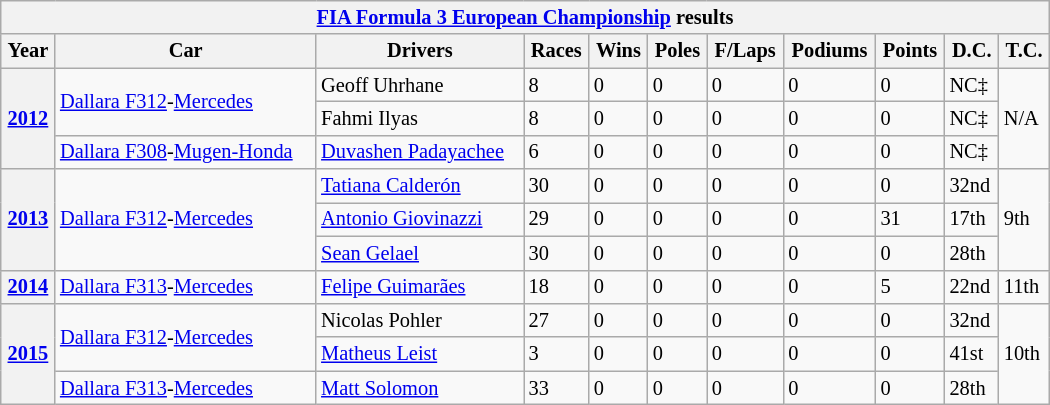<table class="wikitable" style="font-size:85%; width:700px">
<tr>
<th colspan=11><a href='#'>FIA Formula 3 European Championship</a> results</th>
</tr>
<tr>
<th>Year</th>
<th>Car</th>
<th>Drivers</th>
<th>Races</th>
<th>Wins</th>
<th>Poles</th>
<th>F/Laps</th>
<th>Podiums</th>
<th>Points</th>
<th>D.C.</th>
<th>T.C.</th>
</tr>
<tr>
<th rowspan=3><a href='#'>2012</a></th>
<td rowspan=2><a href='#'>Dallara F312</a>-<a href='#'>Mercedes</a></td>
<td> Geoff Uhrhane</td>
<td>8</td>
<td>0</td>
<td>0</td>
<td>0</td>
<td>0</td>
<td>0</td>
<td>NC‡</td>
<td rowspan=3>N/A</td>
</tr>
<tr>
<td> Fahmi Ilyas</td>
<td>8</td>
<td>0</td>
<td>0</td>
<td>0</td>
<td>0</td>
<td>0</td>
<td>NC‡</td>
</tr>
<tr>
<td><a href='#'>Dallara F308</a>-<a href='#'>Mugen-Honda</a></td>
<td> <a href='#'>Duvashen Padayachee</a></td>
<td>6</td>
<td>0</td>
<td>0</td>
<td>0</td>
<td>0</td>
<td>0</td>
<td>NC‡</td>
</tr>
<tr>
<th rowspan=3><a href='#'>2013</a></th>
<td rowspan=3><a href='#'>Dallara F312</a>-<a href='#'>Mercedes</a></td>
<td> <a href='#'>Tatiana Calderón</a></td>
<td>30</td>
<td>0</td>
<td>0</td>
<td>0</td>
<td>0</td>
<td>0</td>
<td>32nd</td>
<td rowspan=3>9th</td>
</tr>
<tr>
<td> <a href='#'>Antonio Giovinazzi</a></td>
<td>29</td>
<td>0</td>
<td>0</td>
<td>0</td>
<td>0</td>
<td>31</td>
<td>17th</td>
</tr>
<tr>
<td> <a href='#'>Sean Gelael</a></td>
<td>30</td>
<td>0</td>
<td>0</td>
<td>0</td>
<td>0</td>
<td>0</td>
<td>28th</td>
</tr>
<tr>
<th rowspan=1><a href='#'>2014</a></th>
<td rowspan=1><a href='#'>Dallara F313</a>-<a href='#'>Mercedes</a></td>
<td> <a href='#'>Felipe Guimarães</a></td>
<td>18</td>
<td>0</td>
<td>0</td>
<td>0</td>
<td>0</td>
<td>5</td>
<td>22nd</td>
<td rowspan=1>11th</td>
</tr>
<tr>
<th rowspan=3><a href='#'>2015</a></th>
<td rowspan=2><a href='#'>Dallara F312</a>-<a href='#'>Mercedes</a></td>
<td> Nicolas Pohler</td>
<td>27</td>
<td>0</td>
<td>0</td>
<td>0</td>
<td>0</td>
<td>0</td>
<td>32nd</td>
<td rowspan=3>10th</td>
</tr>
<tr>
<td> <a href='#'>Matheus Leist</a></td>
<td>3</td>
<td>0</td>
<td>0</td>
<td>0</td>
<td>0</td>
<td>0</td>
<td>41st</td>
</tr>
<tr>
<td><a href='#'>Dallara F313</a>-<a href='#'>Mercedes</a></td>
<td> <a href='#'>Matt Solomon</a></td>
<td>33</td>
<td>0</td>
<td>0</td>
<td>0</td>
<td>0</td>
<td>0</td>
<td>28th</td>
</tr>
</table>
